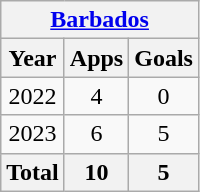<table class="wikitable" style="text-align:center">
<tr>
<th colspan=3><a href='#'>Barbados</a></th>
</tr>
<tr>
<th>Year</th>
<th>Apps</th>
<th>Goals</th>
</tr>
<tr>
<td>2022</td>
<td>4</td>
<td>0</td>
</tr>
<tr>
<td>2023</td>
<td>6</td>
<td>5</td>
</tr>
<tr>
<th>Total</th>
<th>10</th>
<th>5</th>
</tr>
</table>
